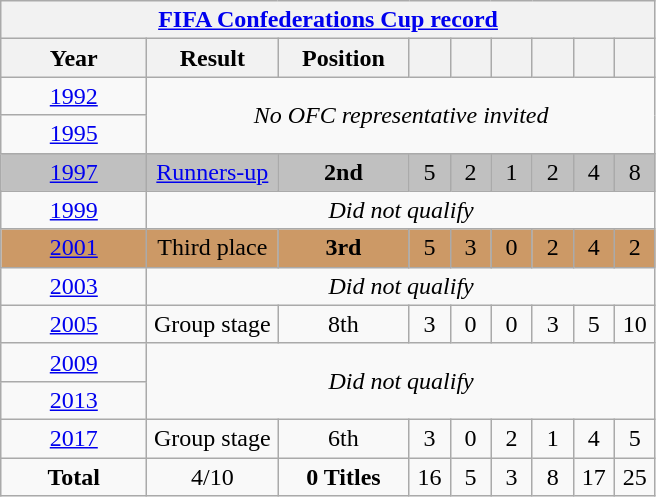<table class="wikitable" style="text-align: center;">
<tr>
<th colspan="9"><a href='#'>FIFA Confederations Cup record</a></th>
</tr>
<tr>
<th width="90">Year</th>
<th width="80">Result</th>
<th width="80">Position</th>
<th width="20"></th>
<th width="20"></th>
<th width="20"></th>
<th width="20"></th>
<th width="20"></th>
<th width="20"></th>
</tr>
<tr>
<td> <a href='#'>1992</a></td>
<td rowspan="2" colspan="8"><em>No OFC representative invited</em></td>
</tr>
<tr>
<td> <a href='#'>1995</a></td>
</tr>
<tr style="background:Silver;">
<td> <a href='#'>1997</a></td>
<td><a href='#'>Runners-up</a></td>
<td><strong>2nd</strong></td>
<td>5</td>
<td>2</td>
<td>1</td>
<td>2</td>
<td>4</td>
<td>8</td>
</tr>
<tr>
<td> <a href='#'>1999</a></td>
<td colspan="8"><em>Did not qualify</em></td>
</tr>
<tr style="background:#c96;">
<td>  <a href='#'>2001</a></td>
<td>Third place</td>
<td><strong>3rd</strong></td>
<td>5</td>
<td>3</td>
<td>0</td>
<td>2</td>
<td>4</td>
<td>2</td>
</tr>
<tr>
<td> <a href='#'>2003</a></td>
<td colspan="8"><em>Did not qualify</em></td>
</tr>
<tr>
<td> <a href='#'>2005</a></td>
<td>Group stage</td>
<td>8th</td>
<td>3</td>
<td>0</td>
<td>0</td>
<td>3</td>
<td>5</td>
<td>10</td>
</tr>
<tr>
<td> <a href='#'>2009</a></td>
<td rowspan="2" colspan="8"><em>Did not qualify</em></td>
</tr>
<tr>
<td> <a href='#'>2013</a></td>
</tr>
<tr>
<td> <a href='#'>2017</a></td>
<td>Group stage</td>
<td>6th</td>
<td>3</td>
<td>0</td>
<td>2</td>
<td>1</td>
<td>4</td>
<td>5</td>
</tr>
<tr>
<td><strong>Total</strong></td>
<td>4/10</td>
<td><strong>0 Titles</strong></td>
<td>16</td>
<td>5</td>
<td>3</td>
<td>8</td>
<td>17</td>
<td>25</td>
</tr>
</table>
